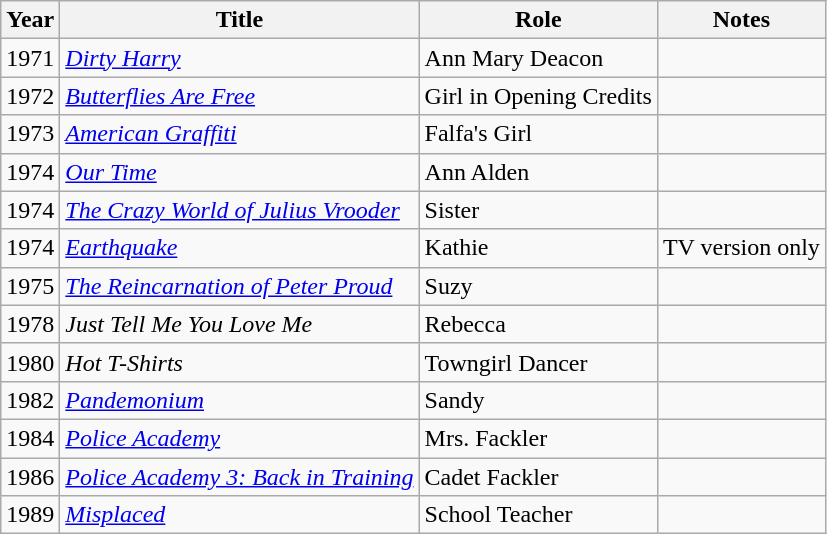<table class="wikitable sortable">
<tr>
<th>Year</th>
<th>Title</th>
<th>Role</th>
<th class="unsortable">Notes</th>
</tr>
<tr>
<td>1971</td>
<td><em><a href='#'>Dirty Harry</a></em></td>
<td>Ann Mary Deacon</td>
<td></td>
</tr>
<tr>
<td>1972</td>
<td><em><a href='#'>Butterflies Are Free</a></em></td>
<td>Girl in Opening Credits</td>
<td></td>
</tr>
<tr>
<td>1973</td>
<td><em><a href='#'>American Graffiti</a></em></td>
<td>Falfa's Girl</td>
<td></td>
</tr>
<tr>
<td>1974</td>
<td><a href='#'><em>Our Time</em></a></td>
<td>Ann Alden</td>
<td></td>
</tr>
<tr>
<td>1974</td>
<td><em><a href='#'>The Crazy World of Julius Vrooder</a></em></td>
<td>Sister</td>
<td></td>
</tr>
<tr>
<td>1974</td>
<td><a href='#'><em>Earthquake</em></a></td>
<td>Kathie</td>
<td>TV version only</td>
</tr>
<tr>
<td>1975</td>
<td><em><a href='#'>The Reincarnation of Peter Proud</a></em></td>
<td>Suzy</td>
<td></td>
</tr>
<tr>
<td>1978</td>
<td><em>Just Tell Me You Love Me</em></td>
<td>Rebecca</td>
<td></td>
</tr>
<tr>
<td>1980</td>
<td><em>Hot T-Shirts</em></td>
<td>Towngirl Dancer</td>
<td></td>
</tr>
<tr>
<td>1982</td>
<td><a href='#'><em>Pandemonium</em></a></td>
<td>Sandy</td>
<td></td>
</tr>
<tr>
<td>1984</td>
<td><a href='#'><em>Police Academy</em></a></td>
<td>Mrs. Fackler</td>
<td></td>
</tr>
<tr>
<td>1986</td>
<td><em><a href='#'>Police Academy 3: Back in Training</a></em></td>
<td>Cadet Fackler</td>
<td></td>
</tr>
<tr>
<td>1989</td>
<td><a href='#'><em>Misplaced</em></a></td>
<td>School Teacher</td>
<td></td>
</tr>
</table>
